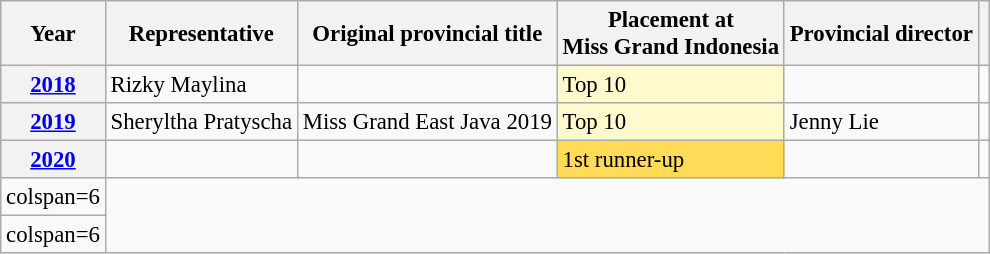<table class="wikitable defaultcenter col2left col5left" style="font-size:95%;">
<tr>
<th>Year</th>
<th>Representative</th>
<th>Original provincial title</th>
<th>Placement at<br>Miss Grand Indonesia</th>
<th>Provincial director</th>
<th></th>
</tr>
<tr>
<th><a href='#'>2018</a></th>
<td>Rizky Maylina</td>
<td></td>
<td bgcolor=#FFFACD>Top 10</td>
<td></td>
<td></td>
</tr>
<tr>
<th><a href='#'>2019</a></th>
<td>Sheryltha Pratyscha</td>
<td>Miss Grand East Java 2019</td>
<td bgcolor=#FFFACD>Top 10</td>
<td>Jenny Lie</td>
<td></td>
</tr>
<tr>
<th><a href='#'>2020</a></th>
<td></td>
<td></td>
<td bgcolor=#FFDB58>1st runner-up</td>
<td></td>
<td></td>
</tr>
<tr>
<td>colspan=6 </td>
</tr>
<tr>
<td>colspan=6 </td>
</tr>
</table>
